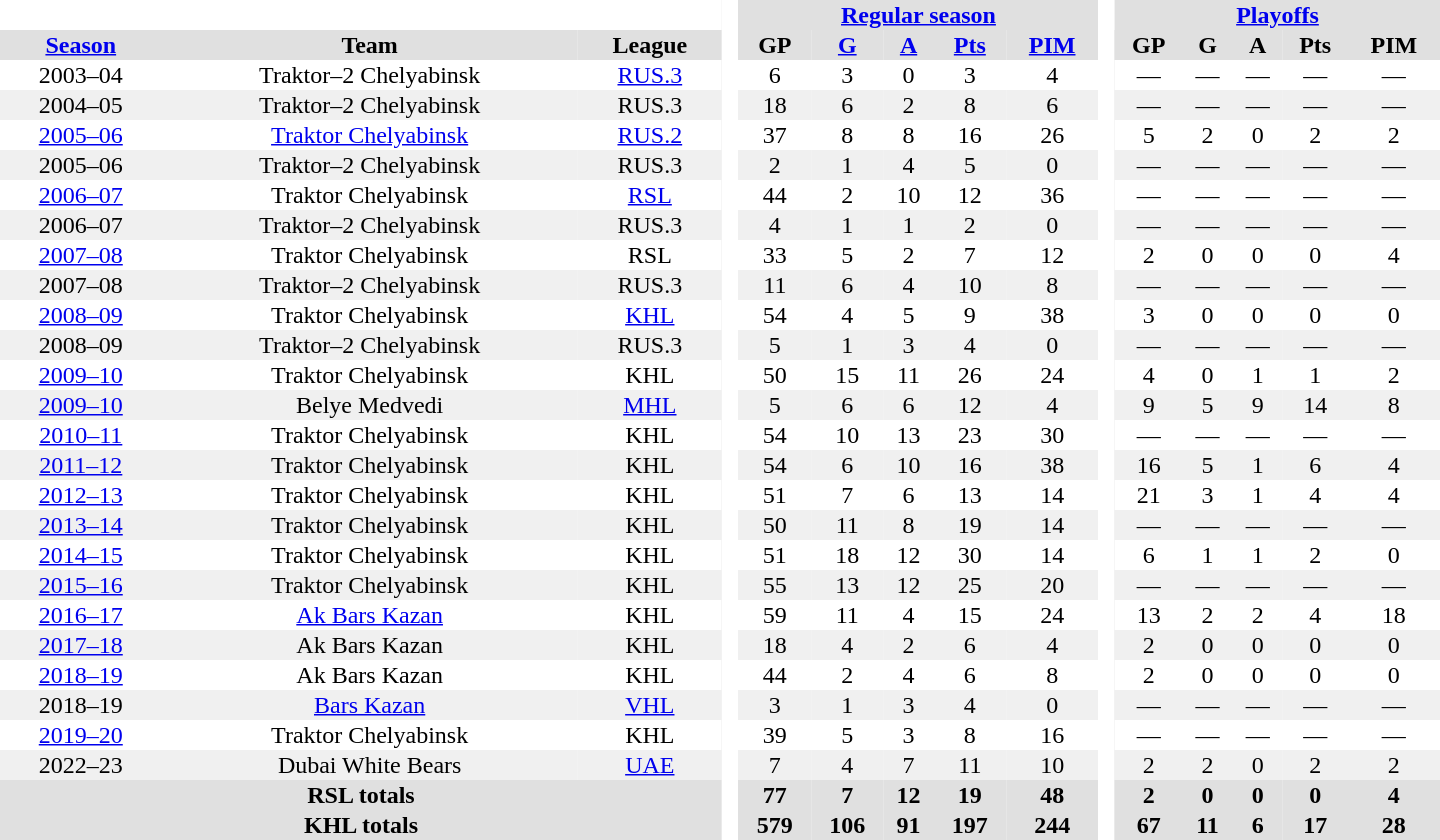<table border="0" cellpadding="1" cellspacing="0" style="text-align:center; width:60em;">
<tr style="background:#e0e0e0;">
<th colspan="3"  bgcolor="#ffffff"> </th>
<th rowspan="99" bgcolor="#ffffff"> </th>
<th colspan="5"><a href='#'>Regular season</a></th>
<th rowspan="99" bgcolor="#ffffff"> </th>
<th colspan="5"><a href='#'>Playoffs</a></th>
</tr>
<tr style="background:#e0e0e0;">
<th><a href='#'>Season</a></th>
<th>Team</th>
<th>League</th>
<th>GP</th>
<th><a href='#'>G</a></th>
<th><a href='#'>A</a></th>
<th><a href='#'>Pts</a></th>
<th><a href='#'>PIM</a></th>
<th>GP</th>
<th>G</th>
<th>A</th>
<th>Pts</th>
<th>PIM</th>
</tr>
<tr>
<td>2003–04</td>
<td>Traktor–2 Chelyabinsk</td>
<td><a href='#'>RUS.3</a></td>
<td>6</td>
<td>3</td>
<td>0</td>
<td>3</td>
<td>4</td>
<td>—</td>
<td>—</td>
<td>—</td>
<td>—</td>
<td>—</td>
</tr>
<tr bgcolor="#f0f0f0">
<td>2004–05</td>
<td>Traktor–2 Chelyabinsk</td>
<td>RUS.3</td>
<td>18</td>
<td>6</td>
<td>2</td>
<td>8</td>
<td>6</td>
<td>—</td>
<td>—</td>
<td>—</td>
<td>—</td>
<td>—</td>
</tr>
<tr>
<td><a href='#'>2005–06</a></td>
<td><a href='#'>Traktor Chelyabinsk</a></td>
<td><a href='#'>RUS.2</a></td>
<td>37</td>
<td>8</td>
<td>8</td>
<td>16</td>
<td>26</td>
<td>5</td>
<td>2</td>
<td>0</td>
<td>2</td>
<td>2</td>
</tr>
<tr bgcolor="#f0f0f0">
<td>2005–06</td>
<td>Traktor–2 Chelyabinsk</td>
<td>RUS.3</td>
<td>2</td>
<td>1</td>
<td>4</td>
<td>5</td>
<td>0</td>
<td>—</td>
<td>—</td>
<td>—</td>
<td>—</td>
<td>—</td>
</tr>
<tr>
<td><a href='#'>2006–07</a></td>
<td>Traktor Chelyabinsk</td>
<td><a href='#'>RSL</a></td>
<td>44</td>
<td>2</td>
<td>10</td>
<td>12</td>
<td>36</td>
<td>—</td>
<td>—</td>
<td>—</td>
<td>—</td>
<td>—</td>
</tr>
<tr bgcolor="#f0f0f0">
<td>2006–07</td>
<td>Traktor–2 Chelyabinsk</td>
<td>RUS.3</td>
<td>4</td>
<td>1</td>
<td>1</td>
<td>2</td>
<td>0</td>
<td>—</td>
<td>—</td>
<td>—</td>
<td>—</td>
<td>—</td>
</tr>
<tr>
<td><a href='#'>2007–08</a></td>
<td>Traktor Chelyabinsk</td>
<td>RSL</td>
<td>33</td>
<td>5</td>
<td>2</td>
<td>7</td>
<td>12</td>
<td>2</td>
<td>0</td>
<td>0</td>
<td>0</td>
<td>4</td>
</tr>
<tr bgcolor="#f0f0f0">
<td>2007–08</td>
<td>Traktor–2 Chelyabinsk</td>
<td>RUS.3</td>
<td>11</td>
<td>6</td>
<td>4</td>
<td>10</td>
<td>8</td>
<td>—</td>
<td>—</td>
<td>—</td>
<td>—</td>
<td>—</td>
</tr>
<tr>
<td><a href='#'>2008–09</a></td>
<td>Traktor Chelyabinsk</td>
<td><a href='#'>KHL</a></td>
<td>54</td>
<td>4</td>
<td>5</td>
<td>9</td>
<td>38</td>
<td>3</td>
<td>0</td>
<td>0</td>
<td>0</td>
<td>0</td>
</tr>
<tr bgcolor="#f0f0f0">
<td>2008–09</td>
<td>Traktor–2 Chelyabinsk</td>
<td>RUS.3</td>
<td>5</td>
<td>1</td>
<td>3</td>
<td>4</td>
<td>0</td>
<td>—</td>
<td>—</td>
<td>—</td>
<td>—</td>
<td>—</td>
</tr>
<tr>
<td><a href='#'>2009–10</a></td>
<td>Traktor Chelyabinsk</td>
<td>KHL</td>
<td>50</td>
<td>15</td>
<td>11</td>
<td>26</td>
<td>24</td>
<td>4</td>
<td>0</td>
<td>1</td>
<td>1</td>
<td>2</td>
</tr>
<tr bgcolor="#f0f0f0">
<td><a href='#'>2009–10</a></td>
<td>Belye Medvedi</td>
<td><a href='#'>MHL</a></td>
<td>5</td>
<td>6</td>
<td>6</td>
<td>12</td>
<td>4</td>
<td>9</td>
<td>5</td>
<td>9</td>
<td>14</td>
<td>8</td>
</tr>
<tr>
<td><a href='#'>2010–11</a></td>
<td>Traktor Chelyabinsk</td>
<td>KHL</td>
<td>54</td>
<td>10</td>
<td>13</td>
<td>23</td>
<td>30</td>
<td>—</td>
<td>—</td>
<td>—</td>
<td>—</td>
<td>—</td>
</tr>
<tr bgcolor="#f0f0f0">
<td><a href='#'>2011–12</a></td>
<td>Traktor Chelyabinsk</td>
<td>KHL</td>
<td>54</td>
<td>6</td>
<td>10</td>
<td>16</td>
<td>38</td>
<td>16</td>
<td>5</td>
<td>1</td>
<td>6</td>
<td>4</td>
</tr>
<tr>
<td><a href='#'>2012–13</a></td>
<td>Traktor Chelyabinsk</td>
<td>KHL</td>
<td>51</td>
<td>7</td>
<td>6</td>
<td>13</td>
<td>14</td>
<td>21</td>
<td>3</td>
<td>1</td>
<td>4</td>
<td>4</td>
</tr>
<tr bgcolor="#f0f0f0">
<td><a href='#'>2013–14</a></td>
<td>Traktor Chelyabinsk</td>
<td>KHL</td>
<td>50</td>
<td>11</td>
<td>8</td>
<td>19</td>
<td>14</td>
<td>—</td>
<td>—</td>
<td>—</td>
<td>—</td>
<td>—</td>
</tr>
<tr>
<td><a href='#'>2014–15</a></td>
<td>Traktor Chelyabinsk</td>
<td>KHL</td>
<td>51</td>
<td>18</td>
<td>12</td>
<td>30</td>
<td>14</td>
<td>6</td>
<td>1</td>
<td>1</td>
<td>2</td>
<td>0</td>
</tr>
<tr bgcolor="#f0f0f0">
<td><a href='#'>2015–16</a></td>
<td>Traktor Chelyabinsk</td>
<td>KHL</td>
<td>55</td>
<td>13</td>
<td>12</td>
<td>25</td>
<td>20</td>
<td>—</td>
<td>—</td>
<td>—</td>
<td>—</td>
<td>—</td>
</tr>
<tr>
<td><a href='#'>2016–17</a></td>
<td><a href='#'>Ak Bars Kazan</a></td>
<td>KHL</td>
<td>59</td>
<td>11</td>
<td>4</td>
<td>15</td>
<td>24</td>
<td>13</td>
<td>2</td>
<td>2</td>
<td>4</td>
<td>18</td>
</tr>
<tr bgcolor="#f0f0f0">
<td><a href='#'>2017–18</a></td>
<td>Ak Bars Kazan</td>
<td>KHL</td>
<td>18</td>
<td>4</td>
<td>2</td>
<td>6</td>
<td>4</td>
<td>2</td>
<td>0</td>
<td>0</td>
<td>0</td>
<td>0</td>
</tr>
<tr>
<td><a href='#'>2018–19</a></td>
<td>Ak Bars Kazan</td>
<td>KHL</td>
<td>44</td>
<td>2</td>
<td>4</td>
<td>6</td>
<td>8</td>
<td>2</td>
<td>0</td>
<td>0</td>
<td>0</td>
<td>0</td>
</tr>
<tr bgcolor="#f0f0f0">
<td>2018–19</td>
<td><a href='#'>Bars Kazan</a></td>
<td><a href='#'>VHL</a></td>
<td>3</td>
<td>1</td>
<td>3</td>
<td>4</td>
<td>0</td>
<td>—</td>
<td>—</td>
<td>—</td>
<td>—</td>
<td>—</td>
</tr>
<tr>
<td><a href='#'>2019–20</a></td>
<td>Traktor Chelyabinsk</td>
<td>KHL</td>
<td>39</td>
<td>5</td>
<td>3</td>
<td>8</td>
<td>16</td>
<td>—</td>
<td>—</td>
<td>—</td>
<td>—</td>
<td>—</td>
</tr>
<tr bgcolor="#f0f0f0">
<td>2022–23</td>
<td>Dubai White Bears</td>
<td><a href='#'>UAE</a></td>
<td>7</td>
<td>4</td>
<td>7</td>
<td>11</td>
<td>10</td>
<td>2</td>
<td>2</td>
<td>0</td>
<td>2</td>
<td>2</td>
</tr>
<tr bgcolor="#e0e0e0">
<th colspan="3">RSL totals</th>
<th>77</th>
<th>7</th>
<th>12</th>
<th>19</th>
<th>48</th>
<th>2</th>
<th>0</th>
<th>0</th>
<th>0</th>
<th>4</th>
</tr>
<tr bgcolor="#e0e0e0">
<th colspan="3">KHL totals</th>
<th>579</th>
<th>106</th>
<th>91</th>
<th>197</th>
<th>244</th>
<th>67</th>
<th>11</th>
<th>6</th>
<th>17</th>
<th>28</th>
</tr>
</table>
